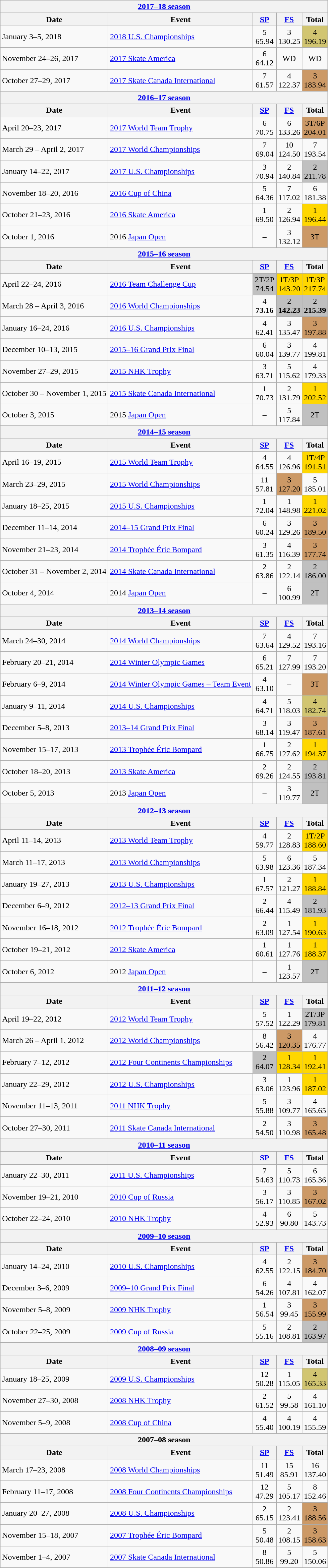<table class="wikitable">
<tr>
<th colspan=5><a href='#'>2017–18 season</a></th>
</tr>
<tr>
<th>Date</th>
<th>Event</th>
<th><a href='#'>SP</a></th>
<th><a href='#'>FS</a></th>
<th>Total</th>
</tr>
<tr>
<td>January 3–5, 2018</td>
<td><a href='#'>2018 U.S. Championships</a></td>
<td align=center>5 <br> 65.94</td>
<td align=center>3 <br> 130.25</td>
<td align=center bgcolor=#d1c571>4 <br> 196.19</td>
</tr>
<tr>
<td>November 24–26, 2017</td>
<td><a href='#'>2017 Skate America</a></td>
<td align=center>6 <br> 64.12</td>
<td align=center>WD</td>
<td align=center>WD</td>
</tr>
<tr>
<td>October 27–29, 2017</td>
<td><a href='#'>2017 Skate Canada International</a></td>
<td align=center>7 <br> 61.57</td>
<td align=center>4 <br> 122.37</td>
<td align=center bgcolor=#cc9966>3 <br> 183.94</td>
</tr>
<tr>
<th colspan=5><a href='#'>2016–17 season</a></th>
</tr>
<tr>
<th>Date</th>
<th>Event</th>
<th><a href='#'>SP</a></th>
<th><a href='#'>FS</a></th>
<th>Total</th>
</tr>
<tr>
<td>April 20–23, 2017</td>
<td><a href='#'>2017 World Team Trophy</a></td>
<td align=center>6 <br> 70.75</td>
<td align=center>6 <br> 133.26</td>
<td align=center bgcolor=#cc9966>3T/6P <br> 204.01</td>
</tr>
<tr>
<td>March 29 – April 2, 2017</td>
<td><a href='#'>2017 World Championships</a></td>
<td align=center>7 <br> 69.04</td>
<td align=center>10 <br> 124.50</td>
<td align=center>7 <br> 193.54</td>
</tr>
<tr>
<td>January 14–22, 2017</td>
<td><a href='#'>2017 U.S. Championships</a></td>
<td align=center>3 <br> 70.94</td>
<td align=center>2 <br> 140.84</td>
<td align=center bgcolor=silver>2 <br> 211.78</td>
</tr>
<tr>
<td>November 18–20, 2016</td>
<td><a href='#'>2016 Cup of China</a></td>
<td align=center>5 <br> 64.36</td>
<td align=center>7 <br> 117.02</td>
<td align=center>6 <br> 181.38</td>
</tr>
<tr>
<td>October 21–23, 2016</td>
<td><a href='#'>2016 Skate America</a></td>
<td align=center>1 <br> 69.50</td>
<td align=center>2 <br> 126.94</td>
<td align=center bgcolor=gold>1 <br> 196.44</td>
</tr>
<tr>
<td>October 1, 2016</td>
<td>2016 <a href='#'>Japan Open</a></td>
<td align=center>–</td>
<td align=center>3 <br> 132.12</td>
<td align=center bgcolor=#cc9966>3T</td>
</tr>
<tr>
<th colspan=5><a href='#'>2015–16 season</a></th>
</tr>
<tr>
<th>Date</th>
<th>Event</th>
<th><a href='#'>SP</a></th>
<th><a href='#'>FS</a></th>
<th>Total</th>
</tr>
<tr>
<td>April 22–24, 2016</td>
<td><a href='#'>2016 Team Challenge Cup</a></td>
<td align=center bgcolor=silver>2T/2P <br> 74.54</td>
<td align=center bgcolor=gold>1T/3P <br> 143.20</td>
<td align=center bgcolor=gold>1T/3P <br> 217.74</td>
</tr>
<tr>
<td>March 28 – April 3, 2016</td>
<td><a href='#'>2016 World Championships</a></td>
<td align=center>4 <br> <strong>73.16</strong></td>
<td align=center bgcolor=silver>2 <br> <strong>142.23</strong></td>
<td align=center bgcolor=silver>2 <br> <strong>215.39</strong></td>
</tr>
<tr>
<td>January 16–24, 2016</td>
<td><a href='#'>2016 U.S. Championships</a></td>
<td align=center>4 <br> 62.41</td>
<td align=center>3 <br> 135.47</td>
<td align=center bgcolor=#cc9966>3 <br> 197.88</td>
</tr>
<tr>
<td>December 10–13, 2015</td>
<td><a href='#'>2015–16 Grand Prix Final</a></td>
<td align=center>6 <br> 60.04</td>
<td align=center>3 <br> 139.77</td>
<td align=center>4 <br> 199.81</td>
</tr>
<tr>
<td>November 27–29, 2015</td>
<td><a href='#'>2015 NHK Trophy</a></td>
<td align=center>3 <br> 63.71</td>
<td align=center>5 <br> 115.62</td>
<td align=center>4 <br> 179.33</td>
</tr>
<tr>
<td>October 30 – November 1, 2015</td>
<td><a href='#'>2015 Skate Canada International</a></td>
<td align=center>1 <br> 70.73</td>
<td align=center>2 <br> 131.79</td>
<td align=center bgcolor=gold>1 <br> 202.52</td>
</tr>
<tr>
<td>October 3, 2015</td>
<td>2015 <a href='#'>Japan Open</a></td>
<td align=center>–</td>
<td align=center>5 <br> 117.84</td>
<td align=center bgcolor=silver>2T</td>
</tr>
<tr>
<th colspan=5><a href='#'>2014–15 season</a></th>
</tr>
<tr>
<th>Date</th>
<th>Event</th>
<th><a href='#'>SP</a></th>
<th><a href='#'>FS</a></th>
<th>Total</th>
</tr>
<tr>
<td>April 16–19, 2015</td>
<td><a href='#'>2015 World Team Trophy</a></td>
<td align=center>4 <br> 64.55</td>
<td align=center>4 <br> 126.96</td>
<td align=center bgcolor=gold>1T/4P <br> 191.51</td>
</tr>
<tr>
<td>March 23–29, 2015</td>
<td><a href='#'>2015 World Championships</a></td>
<td align=center>11 <br> 57.81</td>
<td align=center bgcolor=#cc9966>3 <br> 127.20</td>
<td align=center>5 <br> 185.01</td>
</tr>
<tr>
<td>January 18–25, 2015</td>
<td><a href='#'>2015 U.S. Championships</a></td>
<td align=center>1 <br> 72.04</td>
<td align=center>1 <br> 148.98</td>
<td align=center bgcolor=gold>1 <br> 221.02</td>
</tr>
<tr>
<td>December 11–14, 2014</td>
<td><a href='#'>2014–15 Grand Prix Final</a></td>
<td align=center>6 <br> 60.24</td>
<td align=center>3 <br> 129.26</td>
<td align=center bgcolor=#cc9966>3 <br> 189.50</td>
</tr>
<tr>
<td>November 21–23, 2014</td>
<td><a href='#'>2014 Trophée Éric Bompard</a></td>
<td align=center>3 <br> 61.35</td>
<td align=center>4 <br> 116.39</td>
<td align=center bgcolor=#cc9966>3 <br> 177.74</td>
</tr>
<tr>
<td>October 31 – November 2, 2014</td>
<td><a href='#'>2014 Skate Canada International</a></td>
<td align=center>2 <br> 63.86</td>
<td align=center>2 <br> 122.14</td>
<td align=center bgcolor=silver>2 <br> 186.00</td>
</tr>
<tr>
<td>October 4, 2014</td>
<td>2014 <a href='#'>Japan Open</a></td>
<td align=center>–</td>
<td align=center>6 <br> 100.99</td>
<td align=center bgcolor=silver>2T</td>
</tr>
<tr>
<th colspan=5><a href='#'>2013–14 season</a></th>
</tr>
<tr>
<th>Date</th>
<th>Event</th>
<th><a href='#'>SP</a></th>
<th><a href='#'>FS</a></th>
<th>Total</th>
</tr>
<tr>
<td>March 24–30, 2014</td>
<td><a href='#'>2014 World Championships</a></td>
<td align=center>7 <br> 63.64</td>
<td align=center>4 <br> 129.52</td>
<td align=center>7 <br> 193.16</td>
</tr>
<tr>
<td>February 20–21, 2014</td>
<td><a href='#'>2014 Winter Olympic Games</a></td>
<td align=center>6 <br> 65.21</td>
<td align=center>7 <br> 127.99</td>
<td align=center>7 <br> 193.20</td>
</tr>
<tr>
<td>February 6–9, 2014</td>
<td><a href='#'>2014 Winter Olympic Games – Team Event</a></td>
<td align=center>4 <br> 63.10</td>
<td align=center>–</td>
<td align=center bgcolor=#cc9966>3T</td>
</tr>
<tr>
<td>January 9–11, 2014</td>
<td><a href='#'>2014 U.S. Championships</a></td>
<td align=center>4 <br> 64.71</td>
<td align=center>5 <br> 118.03</td>
<td align=center bgcolor=#d1c571>4 <br> 182.74</td>
</tr>
<tr>
<td>December 5–8, 2013</td>
<td><a href='#'>2013–14 Grand Prix Final</a></td>
<td align=center>3 <br> 68.14</td>
<td align=center>3 <br> 119.47</td>
<td align=center bgcolor=#cc9966>3 <br> 187.61</td>
</tr>
<tr>
<td>November 15–17, 2013</td>
<td><a href='#'>2013 Trophée Éric Bompard</a></td>
<td align=center>1 <br> 66.75</td>
<td align=center>2 <br> 127.62</td>
<td align=center bgcolor=gold>1 <br> 194.37</td>
</tr>
<tr>
<td>October 18–20, 2013</td>
<td><a href='#'>2013 Skate America</a></td>
<td align=center>2 <br> 69.26</td>
<td align=center>2 <br> 124.55</td>
<td align=center bgcolor=silver>2 <br> 193.81</td>
</tr>
<tr>
<td>October 5, 2013</td>
<td>2013 <a href='#'>Japan Open</a></td>
<td align=center>–</td>
<td align=center>3 <br> 119.77</td>
<td align=center bgcolor=silver>2T</td>
</tr>
<tr>
<th colspan=5><a href='#'>2012–13 season</a></th>
</tr>
<tr>
<th>Date</th>
<th>Event</th>
<th><a href='#'>SP</a></th>
<th><a href='#'>FS</a></th>
<th>Total</th>
</tr>
<tr>
<td>April 11–14, 2013</td>
<td><a href='#'>2013 World Team Trophy</a></td>
<td align=center>4 <br> 59.77</td>
<td align=center>2 <br> 128.83</td>
<td align=center bgcolor=gold>1T/2P <br> 188.60</td>
</tr>
<tr>
<td>March 11–17, 2013</td>
<td><a href='#'>2013 World Championships</a></td>
<td align=center>5 <br> 63.98</td>
<td align=center>6 <br> 123.36</td>
<td align=center>5 <br> 187.34</td>
</tr>
<tr>
<td>January 19–27, 2013</td>
<td><a href='#'>2013 U.S. Championships</a></td>
<td align=center>1 <br> 67.57</td>
<td align=center>2 <br> 121.27</td>
<td align=center bgcolor=gold>1 <br> 188.84</td>
</tr>
<tr>
<td>December 6–9, 2012</td>
<td><a href='#'>2012–13 Grand Prix Final</a></td>
<td align=center>2 <br> 66.44</td>
<td align=center>4 <br> 115.49</td>
<td align=center bgcolor=silver>2 <br> 181.93</td>
</tr>
<tr>
<td>November 16–18, 2012</td>
<td><a href='#'>2012 Trophée Éric Bompard</a></td>
<td align=center>2 <br> 63.09</td>
<td align=center>1 <br> 127.54</td>
<td align=center bgcolor=gold>1 <br> 190.63</td>
</tr>
<tr>
<td>October 19–21, 2012</td>
<td><a href='#'>2012 Skate America</a></td>
<td align=center>1 <br> 60.61</td>
<td align=center>1 <br> 127.76</td>
<td align=center bgcolor=gold>1 <br> 188.37</td>
</tr>
<tr>
<td>October 6, 2012</td>
<td>2012 <a href='#'>Japan Open</a></td>
<td align=center>–</td>
<td align=center>1 <br> 123.57</td>
<td align=center bgcolor=silver>2T</td>
</tr>
<tr>
<th colspan=5><a href='#'>2011–12 season</a></th>
</tr>
<tr>
<th>Date</th>
<th>Event</th>
<th><a href='#'>SP</a></th>
<th><a href='#'>FS</a></th>
<th>Total</th>
</tr>
<tr>
<td>April 19–22, 2012</td>
<td><a href='#'>2012 World Team Trophy</a></td>
<td align=center>5 <br> 57.52</td>
<td align=center>1 <br> 122.29</td>
<td align=center bgcolor=silver>2T/3P <br> 179.81</td>
</tr>
<tr>
<td>March 26 – April 1, 2012</td>
<td><a href='#'>2012 World Championships</a></td>
<td align=center>8 <br> 56.42</td>
<td align=center bgcolor=#cc9966>3 <br> 120.35</td>
<td align=center>4 <br> 176.77</td>
</tr>
<tr>
<td>February 7–12, 2012</td>
<td><a href='#'>2012 Four Continents Championships</a></td>
<td align=center bgcolor=silver>2 <br> 64.07</td>
<td align=center bgcolor=gold>1 <br> 128.34</td>
<td align=center bgcolor=gold>1 <br> 192.41</td>
</tr>
<tr>
<td>January 22–29, 2012</td>
<td><a href='#'>2012 U.S. Championships</a></td>
<td align=center>3 <br> 63.06</td>
<td align=center>1 <br> 123.96</td>
<td align=center bgcolor=gold>1 <br> 187.02</td>
</tr>
<tr>
<td>November 11–13, 2011</td>
<td><a href='#'>2011 NHK Trophy</a></td>
<td align=center>5 <br> 55.88</td>
<td align=center>3 <br> 109.77</td>
<td align=center>4 <br> 165.65</td>
</tr>
<tr>
<td>October 27–30, 2011</td>
<td><a href='#'>2011 Skate Canada International</a></td>
<td align=center>2 <br> 54.50</td>
<td align=center>3 <br> 110.98</td>
<td align=center bgcolor=#cc9966>3 <br> 165.48</td>
</tr>
<tr>
<th colspan=5><a href='#'>2010–11 season</a></th>
</tr>
<tr>
<th>Date</th>
<th>Event</th>
<th><a href='#'>SP</a></th>
<th><a href='#'>FS</a></th>
<th>Total</th>
</tr>
<tr>
<td>January 22–30, 2011</td>
<td><a href='#'>2011 U.S. Championships</a></td>
<td align=center>7 <br> 54.63</td>
<td align=center>5 <br> 110.73</td>
<td align=center>6 <br> 165.36</td>
</tr>
<tr>
<td>November 19–21, 2010</td>
<td><a href='#'>2010 Cup of Russia</a></td>
<td align=center>3 <br> 56.17</td>
<td align=center>3 <br> 110.85</td>
<td align=center bgcolor=#cc9966>3 <br> 167.02</td>
</tr>
<tr>
<td>October 22–24, 2010</td>
<td><a href='#'>2010 NHK Trophy</a></td>
<td align=center>4 <br> 52.93</td>
<td align=center>6 <br> 90.80</td>
<td align=center>5 <br> 143.73</td>
</tr>
<tr>
<th colspan=5><a href='#'>2009–10 season</a></th>
</tr>
<tr>
<th>Date</th>
<th>Event</th>
<th><a href='#'>SP</a></th>
<th><a href='#'>FS</a></th>
<th>Total</th>
</tr>
<tr>
<td>January 14–24, 2010</td>
<td><a href='#'>2010 U.S. Championships</a></td>
<td align=center>4 <br> 62.55</td>
<td align=center>2 <br> 122.15</td>
<td align=center bgcolor=#cc9966>3 <br> 184.70</td>
</tr>
<tr>
<td>December 3–6, 2009</td>
<td><a href='#'>2009–10 Grand Prix Final</a></td>
<td align=center>6 <br> 54.26</td>
<td align=center>4 <br> 107.81</td>
<td align=center>4 <br> 162.07</td>
</tr>
<tr>
<td>November 5–8, 2009</td>
<td><a href='#'>2009 NHK Trophy</a></td>
<td align=center>1 <br> 56.54</td>
<td align=center>3 <br> 99.45</td>
<td align=center bgcolor=#cc9966>3 <br> 155.99</td>
</tr>
<tr>
<td>October 22–25, 2009</td>
<td><a href='#'>2009 Cup of Russia</a></td>
<td align=center>5 <br> 55.16</td>
<td align=center>2 <br> 108.81</td>
<td align=center bgcolor=silver>2 <br> 163.97</td>
</tr>
<tr>
<th colspan=5><a href='#'>2008–09 season</a></th>
</tr>
<tr>
<th>Date</th>
<th>Event</th>
<th><a href='#'>SP</a></th>
<th><a href='#'>FS</a></th>
<th>Total</th>
</tr>
<tr>
<td>January 18–25, 2009</td>
<td><a href='#'>2009 U.S. Championships</a></td>
<td align=center>12 <br> 50.28</td>
<td align=center>1 <br> 115.05</td>
<td align=center bgcolor=#d1c571>4 <br> 165.33</td>
</tr>
<tr>
<td>November 27–30, 2008</td>
<td><a href='#'>2008 NHK Trophy</a></td>
<td align=center>2 <br> 61.52</td>
<td align=center>5 <br> 99.58</td>
<td align=center>4 <br> 161.10</td>
</tr>
<tr>
<td>November 5–9, 2008</td>
<td><a href='#'>2008 Cup of China</a></td>
<td align=center>4 <br> 55.40</td>
<td align=center>4 <br> 100.19</td>
<td align=center>4 <br> 155.59</td>
</tr>
<tr>
<th colspan=5>2007–08 season</th>
</tr>
<tr>
<th>Date</th>
<th>Event</th>
<th><a href='#'>SP</a></th>
<th><a href='#'>FS</a></th>
<th>Total</th>
</tr>
<tr>
<td>March 17–23, 2008</td>
<td><a href='#'>2008 World Championships</a></td>
<td align=center>11 <br> 51.49</td>
<td align=center>15 <br> 85.91</td>
<td align=center>16 <br> 137.40</td>
</tr>
<tr>
<td>February 11–17, 2008</td>
<td><a href='#'>2008 Four Continents Championships</a></td>
<td align=center>12 <br> 47.29</td>
<td align=center>5 <br> 105.17</td>
<td align=center>8 <br> 152.46</td>
</tr>
<tr>
<td>January 20–27, 2008</td>
<td><a href='#'>2008 U.S. Championships</a></td>
<td align=center>2 <br> 65.15</td>
<td align=center>2 <br> 123.41</td>
<td align=center bgcolor=#cc9966>3 <br> 188.56</td>
</tr>
<tr>
<td>November 15–18, 2007</td>
<td><a href='#'>2007 Trophée Éric Bompard</a></td>
<td align=center>5 <br> 50.48</td>
<td align=center>2 <br> 108.15</td>
<td align=center bgcolor=#cc9966>3 <br> 158.63</td>
</tr>
<tr>
<td>November 1–4, 2007</td>
<td><a href='#'>2007 Skate Canada International</a></td>
<td align=center>8 <br> 50.86</td>
<td align=center>5 <br> 99.20</td>
<td align=center>5 <br> 150.06</td>
</tr>
<tr>
</tr>
</table>
